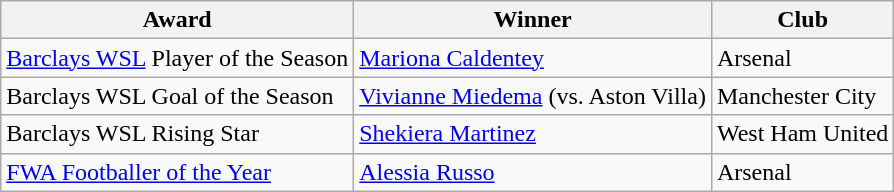<table class="wikitable">
<tr>
<th>Award</th>
<th>Winner</th>
<th>Club</th>
</tr>
<tr>
<td><a href='#'>Barclays WSL</a> Player of the Season</td>
<td> <a href='#'>Mariona Caldentey</a></td>
<td>Arsenal</td>
</tr>
<tr>
<td>Barclays WSL Goal of the Season</td>
<td> <a href='#'>Vivianne Miedema</a> (vs. Aston Villa)</td>
<td>Manchester City</td>
</tr>
<tr>
<td>Barclays WSL Rising Star</td>
<td> <a href='#'>Shekiera Martinez</a></td>
<td>West Ham United</td>
</tr>
<tr>
<td><a href='#'>FWA Footballer of the Year</a></td>
<td> <a href='#'>Alessia Russo</a></td>
<td>Arsenal</td>
</tr>
</table>
